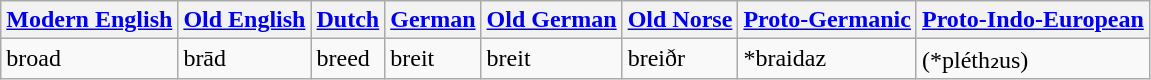<table class="wikitable">
<tr>
<th><a href='#'>Modern English</a></th>
<th><a href='#'>Old English</a></th>
<th><a href='#'>Dutch</a></th>
<th><a href='#'>German</a></th>
<th><a href='#'>Old German</a></th>
<th><a href='#'>Old Norse</a></th>
<th><a href='#'>Proto-Germanic</a></th>
<th><a href='#'>Proto-Indo-European</a></th>
</tr>
<tr>
<td>broad</td>
<td>brād</td>
<td>breed</td>
<td>breit</td>
<td>breit</td>
<td>breiðr</td>
<td>*braidaz</td>
<td>(*pléth₂us)</td>
</tr>
</table>
